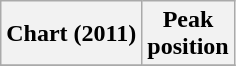<table class="wikitable plainrowheaders">
<tr>
<th scope="col">Chart (2011)</th>
<th scope="col">Peak<br>position</th>
</tr>
<tr>
</tr>
</table>
